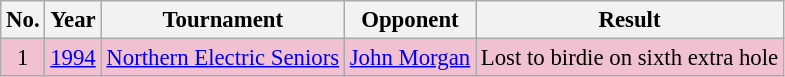<table class="wikitable" style="font-size:95%;">
<tr>
<th>No.</th>
<th>Year</th>
<th>Tournament</th>
<th>Opponent</th>
<th>Result</th>
</tr>
<tr style="background:#F2C1D1;">
<td align=center>1</td>
<td><a href='#'>1994</a></td>
<td><a href='#'>Northern Electric Seniors</a></td>
<td> <a href='#'>John Morgan</a></td>
<td>Lost to birdie on sixth extra hole</td>
</tr>
</table>
